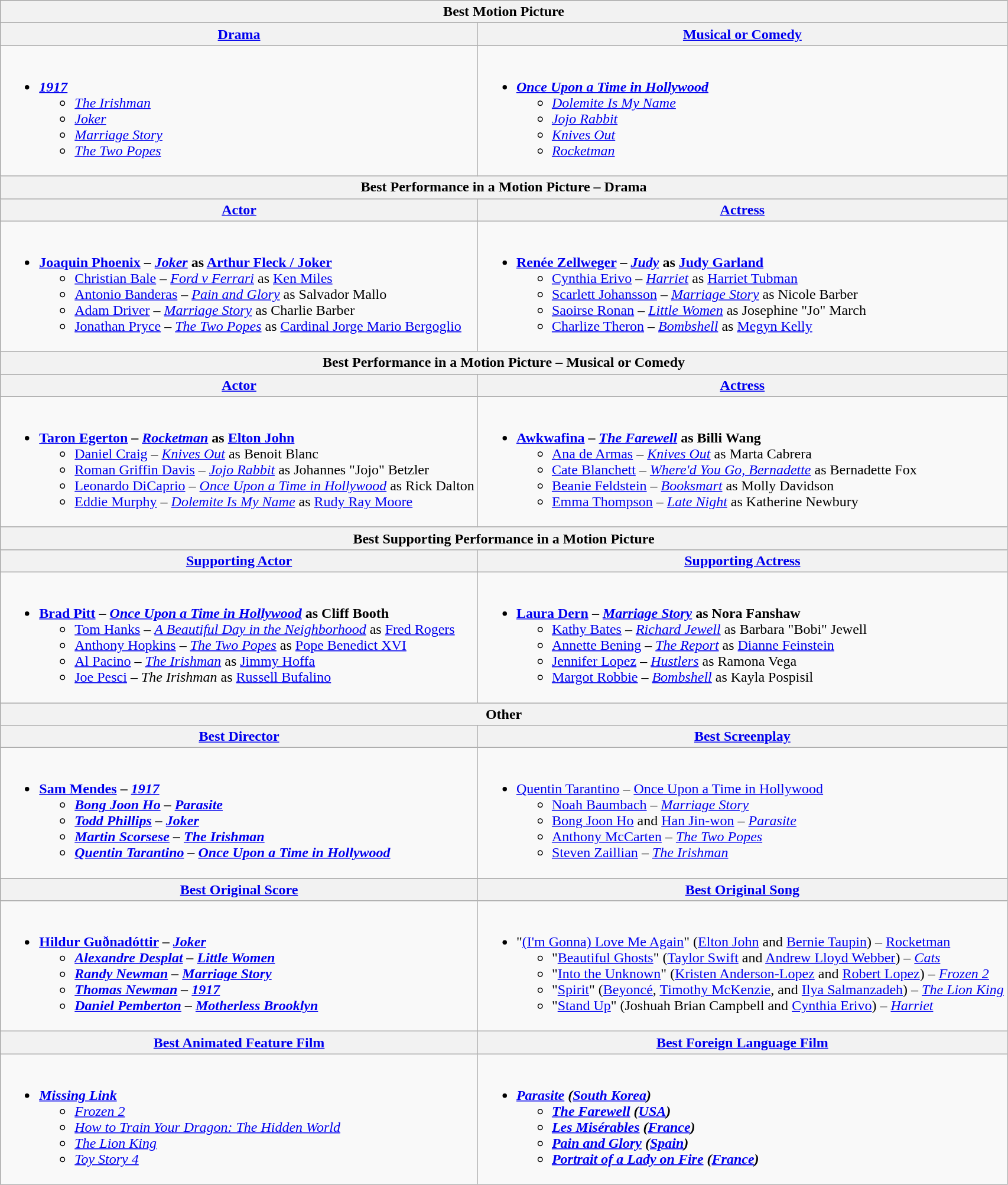<table class=wikitable style="width=100%">
<tr>
<th colspan=2>Best Motion Picture</th>
</tr>
<tr>
<th style="width=50%"><a href='#'>Drama</a></th>
<th style="width=50%"><a href='#'>Musical or Comedy</a></th>
</tr>
<tr>
<td valign="top"><br><ul><li><strong><em><a href='#'>1917</a></em></strong><ul><li><em><a href='#'>The Irishman</a></em></li><li><em><a href='#'>Joker</a></em></li><li><em><a href='#'>Marriage Story</a></em></li><li><em><a href='#'>The Two Popes</a></em></li></ul></li></ul></td>
<td valign="top"><br><ul><li><strong><em><a href='#'>Once Upon a Time in Hollywood</a></em></strong><ul><li><em><a href='#'>Dolemite Is My Name</a></em></li><li><em><a href='#'>Jojo Rabbit</a></em></li><li><em><a href='#'>Knives Out</a></em></li><li><em><a href='#'>Rocketman</a></em></li></ul></li></ul></td>
</tr>
<tr>
<th colspan=2>Best Performance in a Motion Picture – Drama</th>
</tr>
<tr>
<th><a href='#'>Actor</a></th>
<th><a href='#'>Actress</a></th>
</tr>
<tr>
<td valign="top"><br><ul><li><strong><a href='#'>Joaquin Phoenix</a> – <em><a href='#'>Joker</a></em> as <a href='#'>Arthur Fleck / Joker</a></strong><ul><li><a href='#'>Christian Bale</a> – <em><a href='#'>Ford v Ferrari</a></em> as <a href='#'>Ken Miles</a></li><li><a href='#'>Antonio Banderas</a> – <em><a href='#'>Pain and Glory</a></em> as Salvador Mallo</li><li><a href='#'>Adam Driver</a> – <em><a href='#'>Marriage Story</a></em> as Charlie Barber</li><li><a href='#'>Jonathan Pryce</a> – <em><a href='#'>The Two Popes</a></em> as <a href='#'>Cardinal Jorge Mario Bergoglio</a></li></ul></li></ul></td>
<td valign="top"><br><ul><li><strong><a href='#'>Renée Zellweger</a> – <em><a href='#'>Judy</a></em> as <a href='#'>Judy Garland</a></strong><ul><li><a href='#'>Cynthia Erivo</a> – <em><a href='#'>Harriet</a></em> as <a href='#'>Harriet Tubman</a></li><li><a href='#'>Scarlett Johansson</a> – <em><a href='#'>Marriage Story</a></em> as Nicole Barber</li><li><a href='#'>Saoirse Ronan</a> – <em><a href='#'>Little Women</a></em> as Josephine "Jo" March</li><li><a href='#'>Charlize Theron</a> – <em><a href='#'>Bombshell</a></em> as <a href='#'>Megyn Kelly</a></li></ul></li></ul></td>
</tr>
<tr>
<th colspan=2>Best Performance in a Motion Picture – Musical or Comedy</th>
</tr>
<tr>
<th><a href='#'>Actor</a></th>
<th><a href='#'>Actress</a></th>
</tr>
<tr>
<td valign="top"><br><ul><li><strong><a href='#'>Taron Egerton</a> – <em><a href='#'>Rocketman</a></em> as <a href='#'>Elton John</a></strong><ul><li><a href='#'>Daniel Craig</a> – <em><a href='#'>Knives Out</a></em> as Benoit Blanc</li><li><a href='#'>Roman Griffin Davis</a> – <em><a href='#'>Jojo Rabbit</a></em> as Johannes "Jojo" Betzler</li><li><a href='#'>Leonardo DiCaprio</a> – <em><a href='#'>Once Upon a Time in Hollywood</a></em> as Rick Dalton</li><li><a href='#'>Eddie Murphy</a> – <em><a href='#'>Dolemite Is My Name</a></em> as <a href='#'>Rudy Ray Moore</a></li></ul></li></ul></td>
<td valign="top"><br><ul><li><strong><a href='#'>Awkwafina</a> – <em><a href='#'>The Farewell</a></em> as Billi Wang</strong><ul><li><a href='#'>Ana de Armas</a> – <em><a href='#'>Knives Out</a></em> as Marta Cabrera</li><li><a href='#'>Cate Blanchett</a> – <em><a href='#'>Where'd You Go, Bernadette</a></em> as Bernadette Fox</li><li><a href='#'>Beanie Feldstein</a> – <em><a href='#'>Booksmart</a></em> as Molly Davidson</li><li><a href='#'>Emma Thompson</a> – <em><a href='#'>Late Night</a></em> as Katherine Newbury</li></ul></li></ul></td>
</tr>
<tr>
<th colspan=2>Best Supporting Performance in a Motion Picture</th>
</tr>
<tr>
<th><a href='#'>Supporting Actor</a></th>
<th><a href='#'>Supporting Actress</a></th>
</tr>
<tr>
<td valign="top"><br><ul><li><strong><a href='#'>Brad Pitt</a> – <em><a href='#'>Once Upon a Time in Hollywood</a></em> as Cliff Booth</strong><ul><li><a href='#'>Tom Hanks</a> – <em><a href='#'>A Beautiful Day in the Neighborhood</a></em> as <a href='#'>Fred Rogers</a></li><li><a href='#'>Anthony Hopkins</a> – <em><a href='#'>The Two Popes</a></em> as <a href='#'>Pope Benedict XVI</a></li><li><a href='#'>Al Pacino</a> – <em><a href='#'>The Irishman</a></em> as <a href='#'>Jimmy Hoffa</a></li><li><a href='#'>Joe Pesci</a> – <em>The Irishman</em> as <a href='#'>Russell Bufalino</a></li></ul></li></ul></td>
<td valign="top"><br><ul><li><strong><a href='#'>Laura Dern</a> – <em><a href='#'>Marriage Story</a></em> as Nora Fanshaw</strong><ul><li><a href='#'>Kathy Bates</a> – <em><a href='#'>Richard Jewell</a></em> as Barbara "Bobi" Jewell</li><li><a href='#'>Annette Bening</a> – <em><a href='#'>The Report</a></em> as <a href='#'>Dianne Feinstein</a></li><li><a href='#'>Jennifer Lopez</a> – <em><a href='#'>Hustlers</a></em> as Ramona Vega</li><li><a href='#'>Margot Robbie</a> – <em><a href='#'>Bombshell</a></em> as Kayla Pospisil</li></ul></li></ul></td>
</tr>
<tr>
<th colspan=2>Other</th>
</tr>
<tr>
<th><a href='#'>Best Director</a></th>
<th><a href='#'>Best Screenplay</a></th>
</tr>
<tr>
<td valign="top"><br><ul><li><strong><a href='#'>Sam Mendes</a> – <em><a href='#'>1917</a><strong><em><ul><li><a href='#'>Bong Joon Ho</a> – </em><a href='#'>Parasite</a><em></li><li><a href='#'>Todd Phillips</a> – </em><a href='#'>Joker</a><em></li><li><a href='#'>Martin Scorsese</a> – </em><a href='#'>The Irishman</a><em></li><li><a href='#'>Quentin Tarantino</a> – </em><a href='#'>Once Upon a Time in Hollywood</a><em></li></ul></li></ul></td>
<td valign="top"><br><ul><li></strong><a href='#'>Quentin Tarantino</a> – </em><a href='#'>Once Upon a Time in Hollywood</a></em></strong><ul><li><a href='#'>Noah Baumbach</a> – <em><a href='#'>Marriage Story</a></em></li><li><a href='#'>Bong Joon Ho</a> and <a href='#'>Han Jin-won</a> – <em><a href='#'>Parasite</a></em></li><li><a href='#'>Anthony McCarten</a> – <em><a href='#'>The Two Popes</a></em></li><li><a href='#'>Steven Zaillian</a> – <em><a href='#'>The Irishman</a></em></li></ul></li></ul></td>
</tr>
<tr>
<th><a href='#'>Best Original Score</a></th>
<th><a href='#'>Best Original Song</a></th>
</tr>
<tr>
<td valign="top"><br><ul><li><strong><a href='#'>Hildur Guðnadóttir</a> – <em><a href='#'>Joker</a><strong><em><ul><li><a href='#'>Alexandre Desplat</a> – </em><a href='#'>Little Women</a><em></li><li><a href='#'>Randy Newman</a> – </em><a href='#'>Marriage Story</a><em></li><li><a href='#'>Thomas Newman</a> – </em><a href='#'>1917</a><em></li><li><a href='#'>Daniel Pemberton</a> – </em><a href='#'>Motherless Brooklyn</a><em></li></ul></li></ul></td>
<td valign="top"><br><ul><li></strong>"<a href='#'>(I'm Gonna) Love Me Again</a>" (<a href='#'>Elton John</a> and <a href='#'>Bernie Taupin</a>) – </em><a href='#'>Rocketman</a></em></strong><ul><li>"<a href='#'>Beautiful Ghosts</a>" (<a href='#'>Taylor Swift</a> and <a href='#'>Andrew Lloyd Webber</a>) – <em><a href='#'>Cats</a></em></li><li>"<a href='#'>Into the Unknown</a>" (<a href='#'>Kristen Anderson-Lopez</a> and <a href='#'>Robert Lopez</a>) – <em><a href='#'>Frozen 2</a></em></li><li>"<a href='#'>Spirit</a>" (<a href='#'>Beyoncé</a>, <a href='#'>Timothy McKenzie</a>, and <a href='#'>Ilya Salmanzadeh</a>) – <em><a href='#'>The Lion King</a></em></li><li>"<a href='#'>Stand Up</a>" (Joshuah Brian Campbell and <a href='#'>Cynthia Erivo</a>) – <em><a href='#'>Harriet</a></em></li></ul></li></ul></td>
</tr>
<tr>
<th><a href='#'>Best Animated Feature Film</a></th>
<th><a href='#'>Best Foreign Language Film</a></th>
</tr>
<tr>
<td valign="top"><br><ul><li><strong><em><a href='#'>Missing Link</a></em></strong><ul><li><em><a href='#'>Frozen 2</a></em></li><li><em><a href='#'>How to Train Your Dragon: The Hidden World</a></em></li><li><em><a href='#'>The Lion King</a></em></li><li><em><a href='#'>Toy Story 4</a></em></li></ul></li></ul></td>
<td valign="top"><br><ul><li><strong><em><a href='#'>Parasite</a><em> (<a href='#'>South Korea</a>)<strong><ul><li></em><a href='#'>The Farewell</a><em> (<a href='#'>USA</a>)</li><li></em><a href='#'>Les Misérables</a><em> (<a href='#'>France</a>)</li><li></em><a href='#'>Pain and Glory</a><em> (<a href='#'>Spain</a>)</li><li></em><a href='#'>Portrait of a Lady on Fire</a><em> (<a href='#'>France</a>)</li></ul></li></ul></td>
</tr>
</table>
